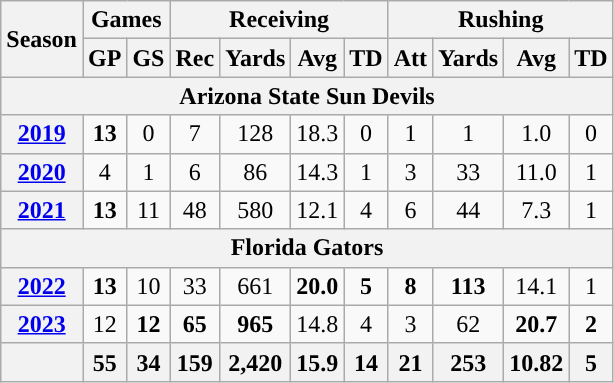<table class="wikitable" style="text-align:center;">
<tr>
<th rowspan="2">Season</th>
<th colspan="2">Games</th>
<th colspan="4">Receiving</th>
<th colspan="4">Rushing</th>
</tr>
<tr>
<th>GP</th>
<th>GS</th>
<th>Rec</th>
<th>Yards</th>
<th>Avg</th>
<th>TD</th>
<th>Att</th>
<th>Yards</th>
<th>Avg</th>
<th>TD</th>
</tr>
<tr>
<th colspan="11">Arizona State Sun Devils</th>
</tr>
<tr>
<th><a href='#'>2019</a></th>
<td><strong>13</strong></td>
<td>0</td>
<td>7</td>
<td>128</td>
<td>18.3</td>
<td>0</td>
<td>1</td>
<td>1</td>
<td>1.0</td>
<td>0</td>
</tr>
<tr>
<th><a href='#'>2020</a></th>
<td>4</td>
<td>1</td>
<td>6</td>
<td>86</td>
<td>14.3</td>
<td>1</td>
<td>3</td>
<td>33</td>
<td>11.0</td>
<td>1</td>
</tr>
<tr>
<th><a href='#'>2021</a></th>
<td><strong>13</strong></td>
<td>11</td>
<td>48</td>
<td>580</td>
<td>12.1</td>
<td>4</td>
<td>6</td>
<td>44</td>
<td>7.3</td>
<td>1</td>
</tr>
<tr>
<th colspan="11">Florida Gators</th>
</tr>
<tr>
<th><a href='#'>2022</a></th>
<td><strong>13</strong></td>
<td>10</td>
<td>33</td>
<td>661</td>
<td><strong>20.0</strong></td>
<td><strong>5</strong></td>
<td><strong>8</strong></td>
<td><strong>113</strong></td>
<td>14.1</td>
<td>1</td>
</tr>
<tr>
<th><a href='#'>2023</a></th>
<td>12</td>
<td><strong>12</strong></td>
<td><strong>65</strong></td>
<td><strong>965</strong></td>
<td>14.8</td>
<td>4</td>
<td>3</td>
<td>62</td>
<td><strong>20.7</strong></td>
<td><strong>2</strong></td>
</tr>
<tr>
<th></th>
<th>55</th>
<th>34</th>
<th>159</th>
<th>2,420</th>
<th>15.9</th>
<th>14</th>
<th>21</th>
<th>253</th>
<th>10.82</th>
<th>5</th>
</tr>
</table>
